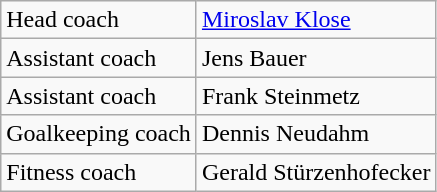<table class="wikitable" style="text-align: center">
<tr>
<td align="left">Head coach</td>
<td align="left"> <a href='#'>Miroslav Klose</a></td>
</tr>
<tr>
<td align="left">Assistant coach</td>
<td align="left"> Jens Bauer</td>
</tr>
<tr>
<td align="left">Assistant coach</td>
<td align="left"> Frank Steinmetz</td>
</tr>
<tr>
<td align="left">Goalkeeping coach</td>
<td align="left"> Dennis Neudahm</td>
</tr>
<tr>
<td align="left">Fitness coach</td>
<td align="left"> Gerald Stürzenhofecker</td>
</tr>
</table>
